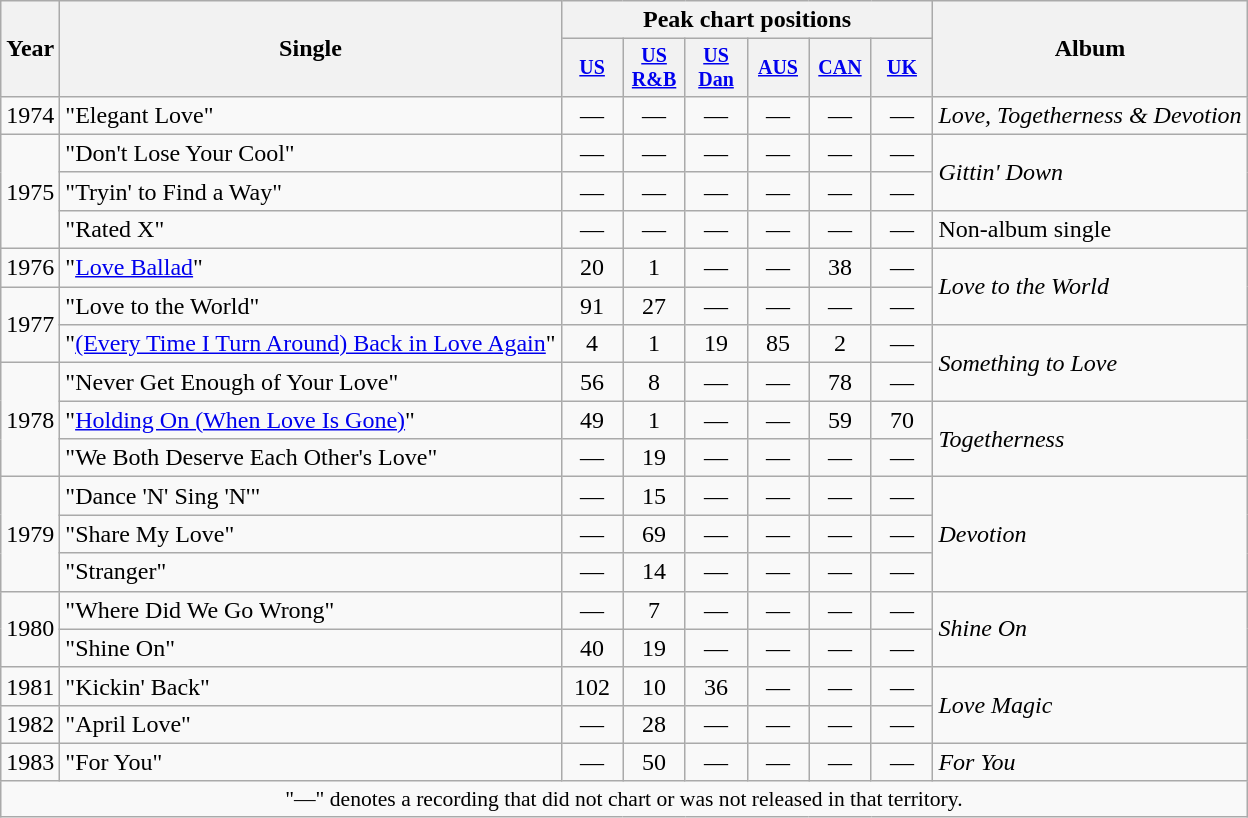<table class="wikitable" style="text-align:center;">
<tr>
<th rowspan="2">Year</th>
<th rowspan="2">Single</th>
<th colspan="6">Peak chart positions</th>
<th rowspan="2">Album</th>
</tr>
<tr style="font-size:smaller;">
<th style="width:35px;"><a href='#'>US</a><br></th>
<th style="width:35px;"><a href='#'>US<br>R&B</a><br></th>
<th style="width:35px;"><a href='#'>US<br>Dan</a><br></th>
<th style="width:35px;"><a href='#'>AUS</a><br></th>
<th style="width:35px;"><a href='#'>CAN</a><br></th>
<th style="width:35px;"><a href='#'>UK</a><br></th>
</tr>
<tr>
<td>1974</td>
<td style="text-align:left;">"Elegant Love"</td>
<td>—</td>
<td>—</td>
<td>—</td>
<td>—</td>
<td>—</td>
<td>—</td>
<td style="text-align:left;"><em>Love, Togetherness & Devotion</em></td>
</tr>
<tr>
<td rowspan="3">1975</td>
<td style="text-align:left;">"Don't Lose Your Cool"</td>
<td>—</td>
<td>—</td>
<td>—</td>
<td>—</td>
<td>—</td>
<td>—</td>
<td style="text-align:left;" rowspan="2"><em>Gittin' Down</em></td>
</tr>
<tr>
<td style="text-align:left;">"Tryin' to Find a Way"</td>
<td>—</td>
<td>—</td>
<td>—</td>
<td>—</td>
<td>—</td>
<td>—</td>
</tr>
<tr>
<td style="text-align:left;">"Rated X"</td>
<td>—</td>
<td>—</td>
<td>—</td>
<td>—</td>
<td>—</td>
<td>—</td>
<td style="text-align:left;">Non-album single</td>
</tr>
<tr>
<td>1976</td>
<td style="text-align:left;">"<a href='#'>Love Ballad</a>"</td>
<td>20</td>
<td>1</td>
<td>—</td>
<td>—</td>
<td>38</td>
<td>—</td>
<td style="text-align:left;" rowspan="2"><em>Love to the World</em></td>
</tr>
<tr>
<td rowspan="2">1977</td>
<td style="text-align:left;">"Love to the World"</td>
<td>91</td>
<td>27</td>
<td>—</td>
<td>—</td>
<td>—</td>
<td>—</td>
</tr>
<tr>
<td style="text-align:left;">"<a href='#'>(Every Time I Turn Around) Back in Love Again</a>"</td>
<td>4</td>
<td>1</td>
<td>19</td>
<td>85</td>
<td>2</td>
<td>—</td>
<td style="text-align:left;" rowspan="2"><em>Something to Love</em></td>
</tr>
<tr>
<td rowspan="3">1978</td>
<td style="text-align:left;">"Never Get Enough of Your Love"</td>
<td>56</td>
<td>8</td>
<td>—</td>
<td>—</td>
<td>78</td>
<td>—</td>
</tr>
<tr>
<td style="text-align:left;">"<a href='#'>Holding On (When Love Is Gone)</a>"</td>
<td>49</td>
<td>1</td>
<td>—</td>
<td>—</td>
<td>59</td>
<td>70</td>
<td style="text-align:left;" rowspan="2"><em>Togetherness</em></td>
</tr>
<tr>
<td style="text-align:left;">"We Both Deserve Each Other's Love"</td>
<td>—</td>
<td>19</td>
<td>—</td>
<td>—</td>
<td>—</td>
<td>—</td>
</tr>
<tr>
<td rowspan="3">1979</td>
<td style="text-align:left;">"Dance 'N' Sing 'N'"</td>
<td>—</td>
<td>15</td>
<td>—</td>
<td>—</td>
<td>—</td>
<td>—</td>
<td style="text-align:left;" rowspan="3"><em>Devotion</em></td>
</tr>
<tr>
<td style="text-align:left;">"Share My Love"</td>
<td>—</td>
<td>69</td>
<td>—</td>
<td>—</td>
<td>—</td>
<td>—</td>
</tr>
<tr>
<td style="text-align:left;">"Stranger"</td>
<td>—</td>
<td>14</td>
<td>—</td>
<td>—</td>
<td>—</td>
<td>—</td>
</tr>
<tr>
<td rowspan="2">1980</td>
<td style="text-align:left;">"Where Did We Go Wrong"</td>
<td>—</td>
<td>7</td>
<td>—</td>
<td>—</td>
<td>—</td>
<td>—</td>
<td style="text-align:left;" rowspan="2"><em>Shine On</em></td>
</tr>
<tr>
<td style="text-align:left;">"Shine On"</td>
<td>40</td>
<td>19</td>
<td>—</td>
<td>—</td>
<td>—</td>
<td>—</td>
</tr>
<tr>
<td>1981</td>
<td style="text-align:left;">"Kickin' Back"</td>
<td>102</td>
<td>10</td>
<td>36</td>
<td>—</td>
<td>—</td>
<td>—</td>
<td style="text-align:left;" rowspan="2"><em>Love Magic</em></td>
</tr>
<tr>
<td>1982</td>
<td style="text-align:left;">"April Love"</td>
<td>—</td>
<td>28</td>
<td>—</td>
<td>—</td>
<td>—</td>
<td>—</td>
</tr>
<tr>
<td>1983</td>
<td style="text-align:left;">"For You"</td>
<td>—</td>
<td>50</td>
<td>—</td>
<td>—</td>
<td>—</td>
<td>—</td>
<td style="text-align:left;"><em>For You</em></td>
</tr>
<tr>
<td colspan="15" style="font-size:90%">"—" denotes a recording that did not chart or was not released in that territory.</td>
</tr>
</table>
